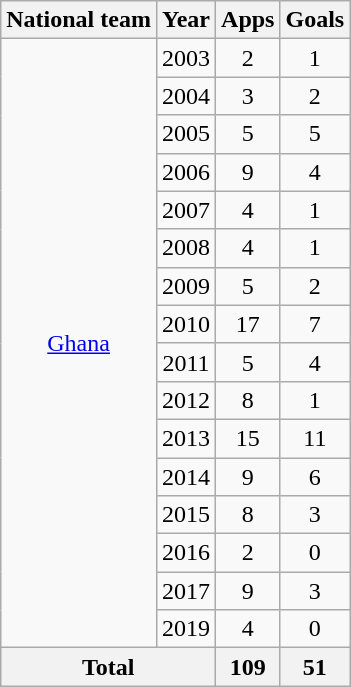<table class="wikitable" style="text-align:center">
<tr>
<th>National team</th>
<th>Year</th>
<th>Apps</th>
<th>Goals</th>
</tr>
<tr>
<td rowspan="16"><a href='#'>Ghana</a></td>
<td>2003</td>
<td>2</td>
<td>1</td>
</tr>
<tr>
<td>2004</td>
<td>3</td>
<td>2</td>
</tr>
<tr>
<td>2005</td>
<td>5</td>
<td>5</td>
</tr>
<tr>
<td>2006</td>
<td>9</td>
<td>4</td>
</tr>
<tr>
<td>2007</td>
<td>4</td>
<td>1</td>
</tr>
<tr>
<td>2008</td>
<td>4</td>
<td>1</td>
</tr>
<tr>
<td>2009</td>
<td>5</td>
<td>2</td>
</tr>
<tr>
<td>2010</td>
<td>17</td>
<td>7</td>
</tr>
<tr>
<td>2011</td>
<td>5</td>
<td>4</td>
</tr>
<tr>
<td>2012</td>
<td>8</td>
<td>1</td>
</tr>
<tr>
<td>2013</td>
<td>15</td>
<td>11</td>
</tr>
<tr>
<td>2014</td>
<td>9</td>
<td>6</td>
</tr>
<tr>
<td>2015</td>
<td>8</td>
<td>3</td>
</tr>
<tr>
<td>2016</td>
<td>2</td>
<td>0</td>
</tr>
<tr>
<td>2017</td>
<td>9</td>
<td>3</td>
</tr>
<tr>
<td>2019</td>
<td>4</td>
<td>0</td>
</tr>
<tr>
<th colspan="2">Total</th>
<th>109</th>
<th>51</th>
</tr>
</table>
